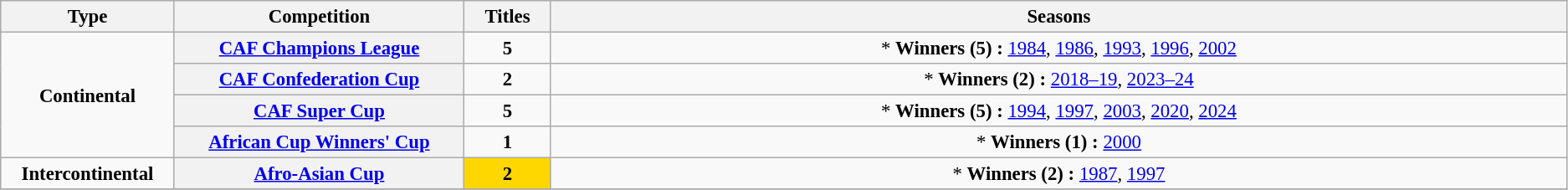<table class="wikitable plainrowheaders" style="font-size:95%; text-align:center;">
<tr>
<th style="width: 1%;">Type</th>
<th style="width: 5%;">Competition</th>
<th style="width: 1%;">Titles</th>
<th style="width: 21%;">Seasons</th>
</tr>
<tr>
<td rowspan="4"><strong>Continental</strong></td>
<th scope=col><a href='#'>CAF Champions League</a></th>
<td><strong>5</strong></td>
<td>* <strong>Winners (5) :</strong> <a href='#'>1984</a>, <a href='#'>1986</a>, <a href='#'>1993</a>, <a href='#'>1996</a>, <a href='#'>2002</a></td>
</tr>
<tr>
<th scope=col><a href='#'>CAF Confederation Cup</a></th>
<td align="center"><strong>2</strong></td>
<td>* <strong>Winners (2) :</strong> <a href='#'>2018–19</a>, <a href='#'>2023–24</a></td>
</tr>
<tr>
<th scope=col><a href='#'>CAF Super Cup</a></th>
<td align="center"><strong>5</strong></td>
<td>* <strong>Winners (5) :</strong> <a href='#'>1994</a>, <a href='#'>1997</a>, <a href='#'>2003</a>, <a href='#'>2020</a>, <a href='#'>2024</a></td>
</tr>
<tr>
<th scope=col><a href='#'>African Cup Winners' Cup</a></th>
<td align="center"><strong>1</strong></td>
<td>* <strong>Winners (1) :</strong> <a href='#'>2000</a></td>
</tr>
<tr>
<td rowspan="1"><strong>Intercontinental</strong></td>
<th scope=col><a href='#'>Afro-Asian Cup</a></th>
<td bgcolor="gold"><strong>2</strong></td>
<td>* <strong>Winners (2) :</strong> <a href='#'>1987</a>, <a href='#'>1997</a></td>
</tr>
<tr>
</tr>
</table>
